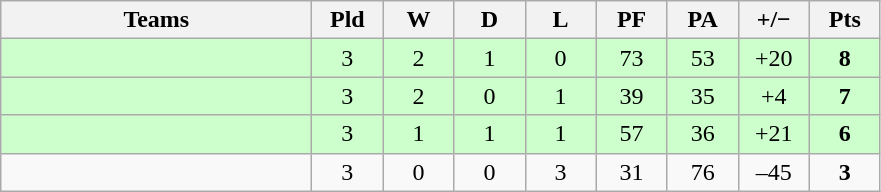<table class="wikitable" style="text-align: center;">
<tr>
<th width="200">Teams</th>
<th width="40">Pld</th>
<th width="40">W</th>
<th width="40">D</th>
<th width="40">L</th>
<th width="40">PF</th>
<th width="40">PA</th>
<th width="40">+/−</th>
<th width="40">Pts</th>
</tr>
<tr style="background:#cfc; width:20px;">
<td align=left></td>
<td>3</td>
<td>2</td>
<td>1</td>
<td>0</td>
<td>73</td>
<td>53</td>
<td>+20</td>
<td><strong>8</strong></td>
</tr>
<tr style="background:#cfc; width:20px;">
<td align=left></td>
<td>3</td>
<td>2</td>
<td>0</td>
<td>1</td>
<td>39</td>
<td>35</td>
<td>+4</td>
<td><strong>7</strong></td>
</tr>
<tr style="background:#cfc; width:20px;">
<td align=left></td>
<td>3</td>
<td>1</td>
<td>1</td>
<td>1</td>
<td>57</td>
<td>36</td>
<td>+21</td>
<td><strong>6</strong></td>
</tr>
<tr>
<td align=left></td>
<td>3</td>
<td>0</td>
<td>0</td>
<td>3</td>
<td>31</td>
<td>76</td>
<td>–45</td>
<td><strong>3</strong></td>
</tr>
</table>
